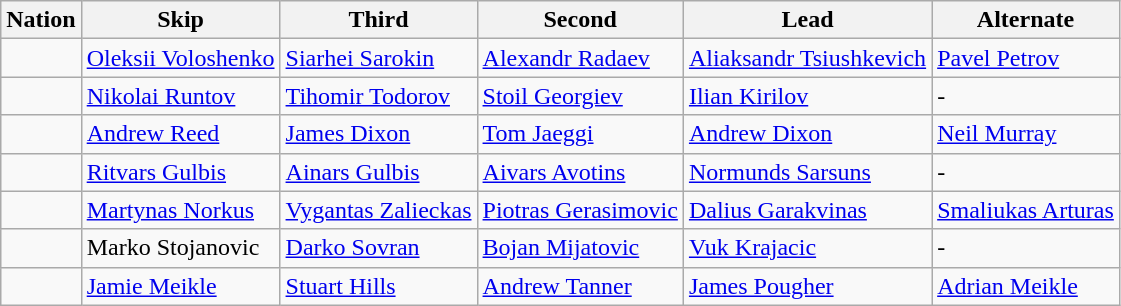<table class="wikitable">
<tr>
<th>Nation</th>
<th>Skip</th>
<th>Third</th>
<th>Second</th>
<th>Lead</th>
<th>Alternate</th>
</tr>
<tr>
<td></td>
<td><a href='#'>Oleksii Voloshenko</a></td>
<td><a href='#'>Siarhei Sarokin</a></td>
<td><a href='#'>Alexandr Radaev</a></td>
<td><a href='#'>Aliaksandr Tsiushkevich</a></td>
<td><a href='#'>Pavel Petrov</a></td>
</tr>
<tr>
<td></td>
<td><a href='#'>Nikolai Runtov</a></td>
<td><a href='#'>Tihomir Todorov</a></td>
<td><a href='#'>Stoil Georgiev</a></td>
<td><a href='#'>Ilian Kirilov</a></td>
<td>-</td>
</tr>
<tr>
<td></td>
<td><a href='#'>Andrew Reed</a></td>
<td><a href='#'>James Dixon</a></td>
<td><a href='#'>Tom Jaeggi</a></td>
<td><a href='#'>Andrew Dixon</a></td>
<td><a href='#'>Neil Murray</a></td>
</tr>
<tr>
<td></td>
<td><a href='#'>Ritvars Gulbis</a></td>
<td><a href='#'>Ainars Gulbis</a></td>
<td><a href='#'>Aivars Avotins</a></td>
<td><a href='#'>Normunds Sarsuns</a></td>
<td>-</td>
</tr>
<tr>
<td></td>
<td><a href='#'>Martynas Norkus</a></td>
<td><a href='#'>Vygantas Zalieckas</a></td>
<td><a href='#'>Piotras Gerasimovic</a></td>
<td><a href='#'>Dalius Garakvinas</a></td>
<td><a href='#'>Smaliukas Arturas</a></td>
</tr>
<tr>
<td></td>
<td>Marko Stojanovic</td>
<td><a href='#'>Darko Sovran</a></td>
<td><a href='#'>Bojan Mijatovic</a></td>
<td><a href='#'>Vuk Krajacic</a></td>
<td>-</td>
</tr>
<tr>
<td></td>
<td><a href='#'>Jamie Meikle</a></td>
<td><a href='#'>Stuart Hills</a></td>
<td><a href='#'>Andrew Tanner</a></td>
<td><a href='#'>James Pougher</a></td>
<td><a href='#'>Adrian Meikle</a></td>
</tr>
</table>
